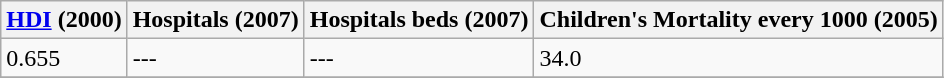<table class="wikitable" border="1">
<tr>
<th><a href='#'>HDI</a> (2000)</th>
<th>Hospitals (2007)</th>
<th>Hospitals beds (2007)</th>
<th>Children's Mortality every 1000 (2005)</th>
</tr>
<tr>
<td>0.655</td>
<td>---</td>
<td>---</td>
<td>34.0</td>
</tr>
<tr>
</tr>
</table>
